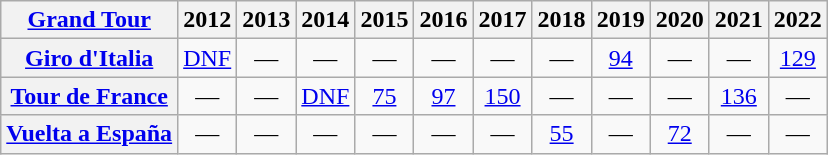<table class="wikitable plainrowheaders">
<tr>
<th scope="col"><a href='#'>Grand Tour</a></th>
<th scope="col">2012</th>
<th scope="col">2013</th>
<th scope="col">2014</th>
<th scope="col">2015</th>
<th scope="col">2016</th>
<th scope="col">2017</th>
<th scope="col">2018</th>
<th scope="col">2019</th>
<th scope="col">2020</th>
<th scope="col">2021</th>
<th scope="col">2022</th>
</tr>
<tr style="text-align:center;">
<th scope="row"> <a href='#'>Giro d'Italia</a></th>
<td><a href='#'>DNF</a></td>
<td>—</td>
<td>—</td>
<td>—</td>
<td>—</td>
<td>—</td>
<td>—</td>
<td><a href='#'>94</a></td>
<td>—</td>
<td>—</td>
<td><a href='#'>129</a></td>
</tr>
<tr style="text-align:center;">
<th scope="row"> <a href='#'>Tour de France</a></th>
<td>—</td>
<td>—</td>
<td><a href='#'>DNF</a></td>
<td><a href='#'>75</a></td>
<td><a href='#'>97</a></td>
<td><a href='#'>150</a></td>
<td>—</td>
<td>—</td>
<td>—</td>
<td><a href='#'>136</a></td>
<td>—</td>
</tr>
<tr style="text-align:center;">
<th scope="row"> <a href='#'>Vuelta a España</a></th>
<td>—</td>
<td>—</td>
<td>—</td>
<td>—</td>
<td>—</td>
<td>—</td>
<td><a href='#'>55</a></td>
<td>—</td>
<td><a href='#'>72</a></td>
<td>—</td>
<td>—</td>
</tr>
</table>
